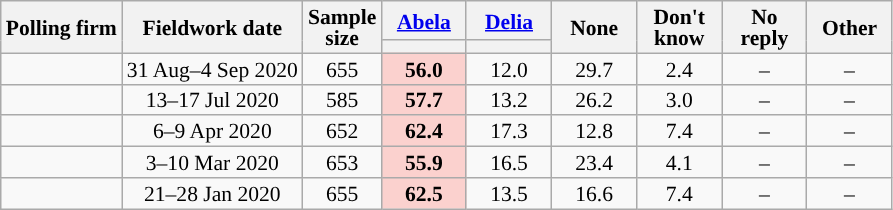<table class="wikitable sortable" style="text-align:center;font-size:90%;line-height:14px;">
<tr>
<th rowspan="2">Polling firm</th>
<th rowspan="2">Fieldwork date</th>
<th rowspan="2">Sample<br>size</th>
<th class="unsortable" style="width:50px;"><a href='#'>Abela</a><br></th>
<th class="unsortable" style="width:50px;"><a href='#'>Delia</a><br></th>
<th class="unsortable" style="width:50px;" rowspan="2"> None</th>
<th class="unsortable" style="width:50px;" rowspan="2">Don't know</th>
<th class="unsortable" style="width:50px;" rowspan="2">No reply</th>
<th class="unsortable" style="width:50px;" rowspan="2">Other</th>
</tr>
<tr>
<th style="background:"></th>
<th style="background:"></th>
</tr>
<tr>
<td></td>
<td data-sort-value="2020-09-04">31 Aug–4 Sep 2020</td>
<td>655</td>
<td style="background:#FBD1CE;"><strong>56.0</strong></td>
<td>12.0</td>
<td>29.7</td>
<td>2.4</td>
<td>–</td>
<td>–</td>
</tr>
<tr>
<td></td>
<td data-sort-value="2020-07-17">13–17 Jul 2020</td>
<td>585</td>
<td style="background:#FBD1CE;"><strong>57.7</strong></td>
<td>13.2</td>
<td>26.2</td>
<td>3.0</td>
<td>–</td>
<td>–</td>
</tr>
<tr>
<td></td>
<td data-sort-value="2020-04-09">6–9 Apr 2020</td>
<td>652</td>
<td style="background:#FBD1CE;"><strong>62.4</strong></td>
<td>17.3</td>
<td>12.8</td>
<td>7.4</td>
<td>–</td>
<td>–</td>
</tr>
<tr>
<td></td>
<td data-sort-value="2020-03-10">3–10 Mar 2020</td>
<td>653</td>
<td style="background:#FBD1CE;"><strong>55.9</strong></td>
<td>16.5</td>
<td>23.4</td>
<td>4.1</td>
<td>–</td>
<td>–</td>
</tr>
<tr>
<td></td>
<td data-sort-value="2020-01-28">21–28 Jan 2020</td>
<td>655</td>
<td style="background:#FBD1CE;"><strong>62.5</strong></td>
<td>13.5</td>
<td>16.6</td>
<td>7.4</td>
<td>–</td>
<td>–</td>
</tr>
</table>
